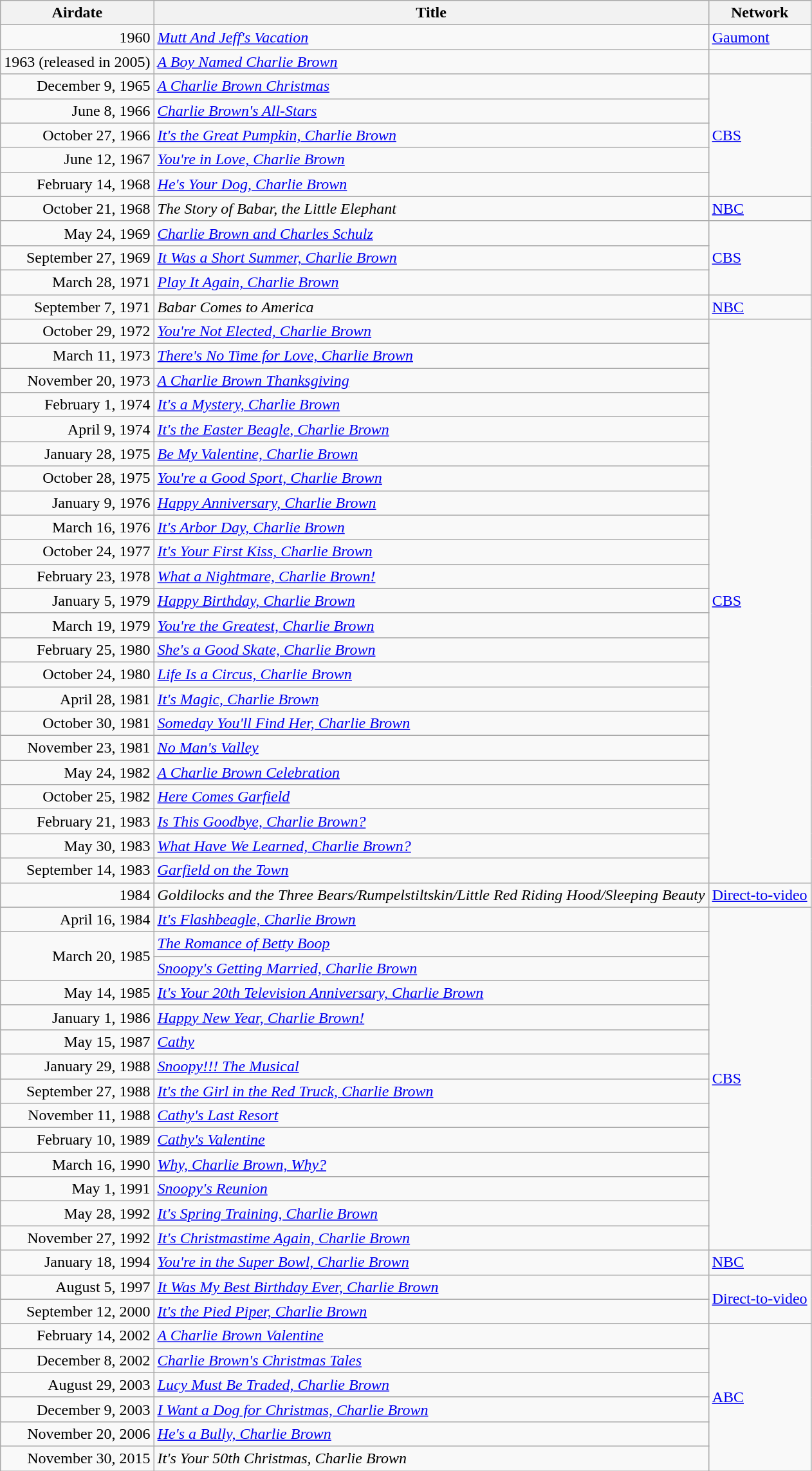<table class="wikitable sortable">
<tr>
<th>Airdate</th>
<th>Title</th>
<th>Network</th>
</tr>
<tr>
<td align="right">1960</td>
<td><em><a href='#'>Mutt And Jeff's Vacation</a></em></td>
<td><a href='#'>Gaumont</a></td>
</tr>
<tr>
<td align="right">1963 (released in 2005)</td>
<td><em><a href='#'>A Boy Named Charlie Brown</a></em></td>
<td></td>
</tr>
<tr>
<td align="right">December 9, 1965</td>
<td><em><a href='#'>A Charlie Brown Christmas</a></em></td>
<td rowspan="5"><a href='#'>CBS</a></td>
</tr>
<tr>
<td align="right">June 8, 1966</td>
<td><em><a href='#'>Charlie Brown's All-Stars</a></em></td>
</tr>
<tr>
<td align="right">October 27, 1966</td>
<td><em><a href='#'>It's the Great Pumpkin, Charlie Brown</a></em></td>
</tr>
<tr>
<td align="right">June 12, 1967</td>
<td><em><a href='#'>You're in Love, Charlie Brown</a></em></td>
</tr>
<tr>
<td align="right">February 14, 1968</td>
<td><em><a href='#'>He's Your Dog, Charlie Brown</a></em></td>
</tr>
<tr>
<td align="right">October 21, 1968</td>
<td><em>The Story of Babar, the Little Elephant</em></td>
<td><a href='#'>NBC</a></td>
</tr>
<tr>
<td align="right">May 24, 1969</td>
<td><em><a href='#'>Charlie Brown and Charles Schulz</a></em></td>
<td rowspan="3"><a href='#'>CBS</a></td>
</tr>
<tr>
<td align="right">September 27, 1969</td>
<td><em><a href='#'>It Was a Short Summer, Charlie Brown</a></em></td>
</tr>
<tr>
<td align="right">March 28, 1971</td>
<td><em><a href='#'>Play It Again, Charlie Brown</a></em></td>
</tr>
<tr>
<td align="right">September 7, 1971</td>
<td><em>Babar Comes to America</em></td>
<td><a href='#'>NBC</a></td>
</tr>
<tr>
<td align="right">October 29, 1972</td>
<td><em><a href='#'>You're Not Elected, Charlie Brown</a></em></td>
<td rowspan="23"><a href='#'>CBS</a></td>
</tr>
<tr>
<td align="right">March 11, 1973</td>
<td><em><a href='#'>There's No Time for Love, Charlie Brown</a></em></td>
</tr>
<tr>
<td align="right">November 20, 1973</td>
<td><em><a href='#'>A Charlie Brown Thanksgiving</a></em></td>
</tr>
<tr>
<td align="right">February 1, 1974</td>
<td><em><a href='#'>It's a Mystery, Charlie Brown</a></em></td>
</tr>
<tr>
<td align="right">April 9, 1974</td>
<td><em><a href='#'>It's the Easter Beagle, Charlie Brown</a></em></td>
</tr>
<tr>
<td align="right">January 28, 1975</td>
<td><em><a href='#'>Be My Valentine, Charlie Brown</a></em></td>
</tr>
<tr>
<td align="right">October 28, 1975</td>
<td><em><a href='#'>You're a Good Sport, Charlie Brown</a></em></td>
</tr>
<tr>
<td align="right">January 9, 1976</td>
<td><em><a href='#'>Happy Anniversary, Charlie Brown</a></em></td>
</tr>
<tr>
<td align="right">March 16, 1976</td>
<td><em><a href='#'>It's Arbor Day, Charlie Brown</a></em></td>
</tr>
<tr>
<td align="right">October 24, 1977</td>
<td><em><a href='#'>It's Your First Kiss, Charlie Brown</a></em></td>
</tr>
<tr>
<td align="right">February 23, 1978</td>
<td><em><a href='#'>What a Nightmare, Charlie Brown!</a></em></td>
</tr>
<tr>
<td align="right">January 5, 1979</td>
<td><em><a href='#'>Happy Birthday, Charlie Brown</a></em></td>
</tr>
<tr>
<td align="right">March 19, 1979</td>
<td><em><a href='#'>You're the Greatest, Charlie Brown</a></em></td>
</tr>
<tr>
<td align="right">February 25, 1980</td>
<td><em><a href='#'>She's a Good Skate, Charlie Brown</a></em></td>
</tr>
<tr>
<td align="right">October 24, 1980</td>
<td><em><a href='#'>Life Is a Circus, Charlie Brown</a></em></td>
</tr>
<tr>
<td align="right">April 28, 1981</td>
<td><em><a href='#'>It's Magic, Charlie Brown</a></em></td>
</tr>
<tr>
<td align="right">October 30, 1981</td>
<td><em><a href='#'>Someday You'll Find Her, Charlie Brown</a></em></td>
</tr>
<tr>
<td align="right">November 23, 1981</td>
<td><em><a href='#'>No Man's Valley</a></em></td>
</tr>
<tr>
<td align="right">May 24, 1982</td>
<td><em><a href='#'>A Charlie Brown Celebration</a></em></td>
</tr>
<tr>
<td align="right">October 25, 1982</td>
<td><em><a href='#'>Here Comes Garfield</a></em></td>
</tr>
<tr>
<td align="right">February 21, 1983</td>
<td><em><a href='#'>Is This Goodbye, Charlie Brown?</a></em></td>
</tr>
<tr>
<td align="right">May 30, 1983</td>
<td><em><a href='#'>What Have We Learned, Charlie Brown?</a></em></td>
</tr>
<tr>
<td align="right">September 14, 1983</td>
<td><em><a href='#'>Garfield on the Town</a></em></td>
</tr>
<tr>
<td align="right">1984</td>
<td><em>Goldilocks and the Three Bears/Rumpelstiltskin/Little Red Riding Hood/Sleeping Beauty</em></td>
<td><a href='#'>Direct-to-video</a></td>
</tr>
<tr>
<td align="right">April 16, 1984</td>
<td><em><a href='#'>It's Flashbeagle, Charlie Brown</a></em></td>
<td rowspan="14"><a href='#'>CBS</a></td>
</tr>
<tr>
<td align="right" rowspan="2">March 20, 1985</td>
<td><em><a href='#'>The Romance of Betty Boop</a></em></td>
</tr>
<tr>
<td><em><a href='#'>Snoopy's Getting Married, Charlie Brown</a></em></td>
</tr>
<tr>
<td align="right">May 14, 1985</td>
<td><em><a href='#'>It's Your 20th Television Anniversary, Charlie Brown</a></em></td>
</tr>
<tr>
<td align="right">January 1, 1986</td>
<td><em><a href='#'>Happy New Year, Charlie Brown!</a></em></td>
</tr>
<tr>
<td align="right">May 15, 1987</td>
<td><em><a href='#'>Cathy</a></em></td>
</tr>
<tr>
<td align="right">January 29, 1988</td>
<td><em><a href='#'>Snoopy!!! The Musical</a></em></td>
</tr>
<tr>
<td align="right">September 27, 1988</td>
<td><em><a href='#'>It's the Girl in the Red Truck, Charlie Brown</a></em></td>
</tr>
<tr>
<td align="right">November 11, 1988</td>
<td><em><a href='#'>Cathy's Last Resort</a></em></td>
</tr>
<tr>
<td align="right">February 10, 1989</td>
<td><em><a href='#'>Cathy's Valentine</a></em></td>
</tr>
<tr>
<td align="right">March 16, 1990</td>
<td><em><a href='#'>Why, Charlie Brown, Why?</a></em></td>
</tr>
<tr>
<td align="right">May 1, 1991</td>
<td><em><a href='#'>Snoopy's Reunion</a></em></td>
</tr>
<tr>
<td align="right">May 28, 1992</td>
<td><em><a href='#'>It's Spring Training, Charlie Brown</a></em></td>
</tr>
<tr>
<td align="right">November 27, 1992</td>
<td><em><a href='#'>It's Christmastime Again, Charlie Brown</a></em></td>
</tr>
<tr>
<td align="right">January 18, 1994</td>
<td><em><a href='#'>You're in the Super Bowl, Charlie Brown</a></em></td>
<td><a href='#'>NBC</a></td>
</tr>
<tr>
<td align="right">August 5, 1997</td>
<td><em><a href='#'>It Was My Best Birthday Ever, Charlie Brown</a></em></td>
<td rowspan="2"><a href='#'>Direct-to-video</a></td>
</tr>
<tr>
<td align="right">September 12, 2000</td>
<td><em><a href='#'>It's the Pied Piper, Charlie Brown</a></em></td>
</tr>
<tr>
<td align="right">February 14, 2002</td>
<td><em><a href='#'>A Charlie Brown Valentine</a></em></td>
<td rowspan="6"><a href='#'>ABC</a></td>
</tr>
<tr>
<td align="right">December 8, 2002</td>
<td><em><a href='#'>Charlie Brown's Christmas Tales</a></em></td>
</tr>
<tr>
<td align="right">August 29, 2003</td>
<td><em><a href='#'>Lucy Must Be Traded, Charlie Brown</a></em></td>
</tr>
<tr>
<td align="right">December 9, 2003</td>
<td><em><a href='#'>I Want a Dog for Christmas, Charlie Brown</a></em></td>
</tr>
<tr>
<td align="right">November 20, 2006</td>
<td><em><a href='#'>He's a Bully, Charlie Brown</a></em></td>
</tr>
<tr>
<td align="right">November 30, 2015</td>
<td><em>It's Your 50th Christmas, Charlie Brown</em></td>
</tr>
</table>
